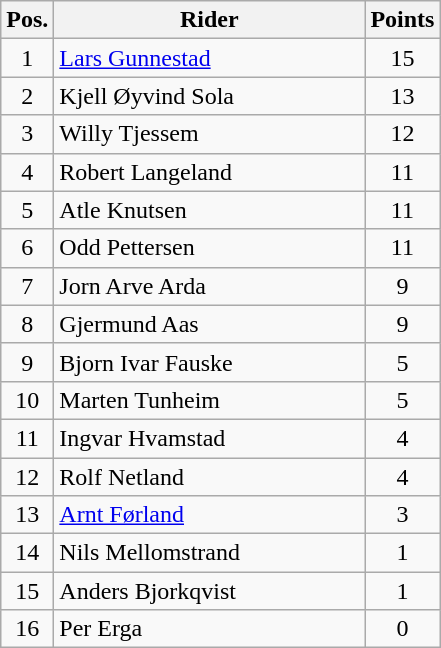<table class=wikitable>
<tr>
<th width=25px>Pos.</th>
<th width=200px>Rider</th>
<th width=40px>Points</th>
</tr>
<tr align=center >
<td>1</td>
<td align=left><a href='#'>Lars Gunnestad</a></td>
<td>15</td>
</tr>
<tr align=center>
<td>2</td>
<td align=left>Kjell Øyvind Sola</td>
<td>13</td>
</tr>
<tr align=center>
<td>3</td>
<td align=left>Willy Tjessem</td>
<td>12</td>
</tr>
<tr align=center>
<td>4</td>
<td align=left>Robert Langeland</td>
<td>11</td>
</tr>
<tr align=center>
<td>5</td>
<td align=left>Atle Knutsen</td>
<td>11</td>
</tr>
<tr align=center>
<td>6</td>
<td align=left>Odd Pettersen</td>
<td>11</td>
</tr>
<tr align=center>
<td>7</td>
<td align=left>Jorn Arve Arda</td>
<td>9</td>
</tr>
<tr align=center>
<td>8</td>
<td align=left>Gjermund Aas</td>
<td>9</td>
</tr>
<tr align=center>
<td>9</td>
<td align=left>Bjorn Ivar Fauske</td>
<td>5</td>
</tr>
<tr align=center>
<td>10</td>
<td align=left>Marten Tunheim</td>
<td>5</td>
</tr>
<tr align=center>
<td>11</td>
<td align=left>Ingvar Hvamstad</td>
<td>4</td>
</tr>
<tr align=center>
<td>12</td>
<td align=left>Rolf Netland</td>
<td>4</td>
</tr>
<tr align=center>
<td>13</td>
<td align=left><a href='#'>Arnt Førland</a></td>
<td>3</td>
</tr>
<tr align=center>
<td>14</td>
<td align=left>Nils Mellomstrand</td>
<td>1</td>
</tr>
<tr align=center>
<td>15</td>
<td align=left>Anders Bjorkqvist</td>
<td>1</td>
</tr>
<tr align=center>
<td>16</td>
<td align=left>Per Erga</td>
<td>0</td>
</tr>
</table>
